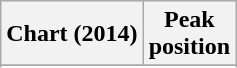<table class="wikitable sortable plainrowheaders">
<tr>
<th>Chart (2014)</th>
<th>Peak<br>position</th>
</tr>
<tr>
</tr>
<tr>
</tr>
<tr>
</tr>
</table>
